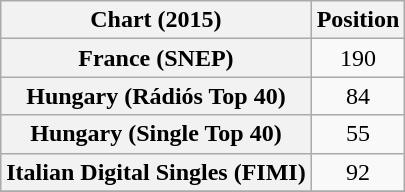<table class="wikitable sortable plainrowheaders" style="text-align:center;">
<tr>
<th scope="col">Chart (2015)</th>
<th scope="col">Position</th>
</tr>
<tr>
<th scope="row">France (SNEP)</th>
<td>190</td>
</tr>
<tr>
<th scope="row">Hungary (Rádiós Top 40)</th>
<td>84</td>
</tr>
<tr>
<th scope="row">Hungary (Single Top 40)</th>
<td>55</td>
</tr>
<tr>
<th scope="row">Italian Digital Singles (FIMI)</th>
<td>92</td>
</tr>
<tr>
</tr>
</table>
